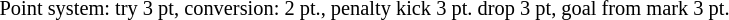<table width=100%>
<tr>
<td align=left width=60% style="font-size: 85%">Point system: try 3 pt, conversion: 2 pt., penalty kick 3 pt. drop 3 pt, goal from mark 3 pt.</td>
</tr>
</table>
